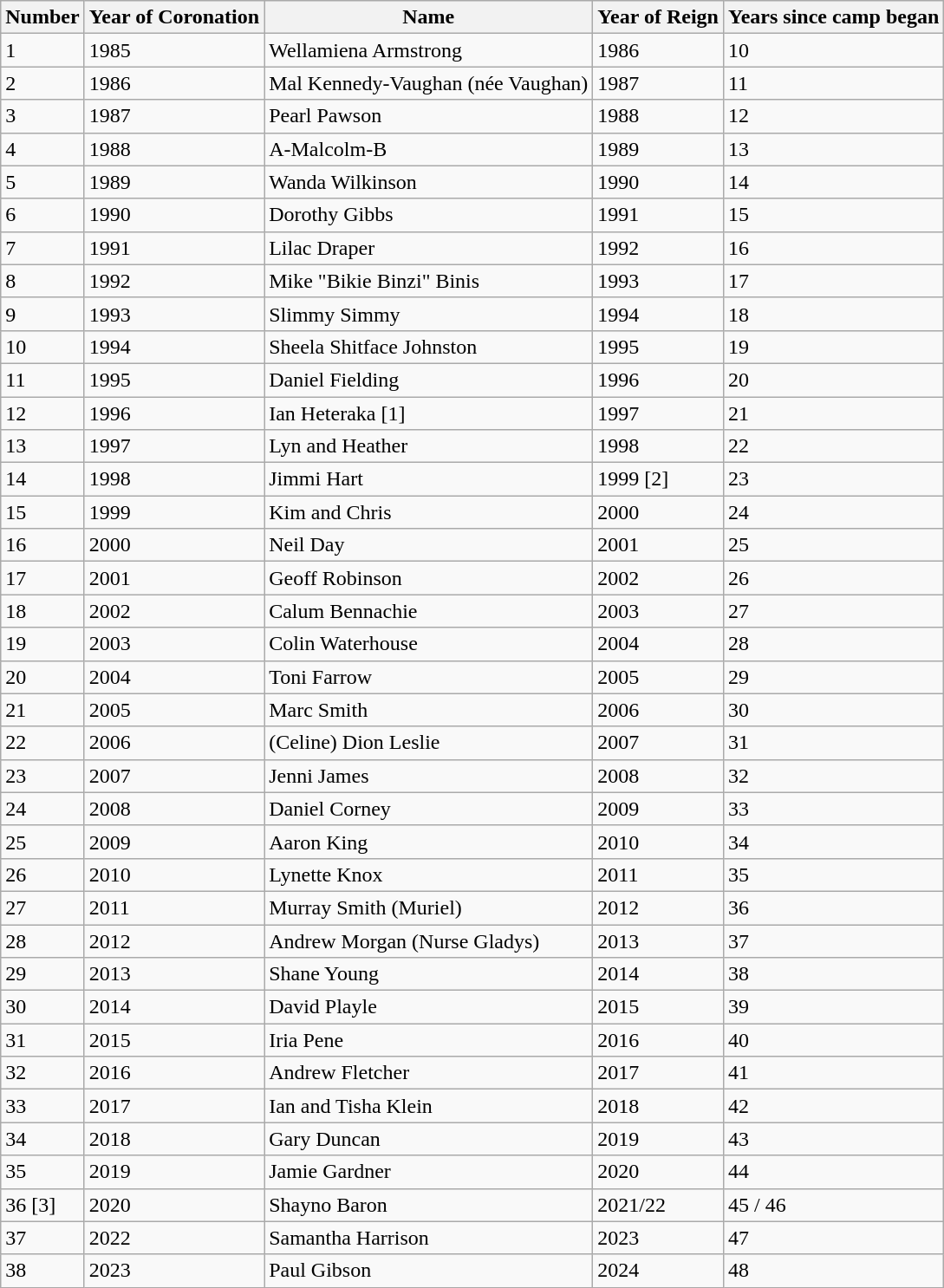<table class="wikitable">
<tr>
<th>Number</th>
<th>Year of Coronation</th>
<th>Name</th>
<th>Year of Reign</th>
<th>Years since camp began</th>
</tr>
<tr>
<td>1</td>
<td>1985</td>
<td>Wellamiena Armstrong</td>
<td>1986</td>
<td>10</td>
</tr>
<tr>
<td>2</td>
<td>1986</td>
<td>Mal Kennedy-Vaughan (née Vaughan)</td>
<td>1987</td>
<td>11</td>
</tr>
<tr>
<td>3</td>
<td>1987</td>
<td>Pearl Pawson</td>
<td>1988</td>
<td>12</td>
</tr>
<tr>
<td>4</td>
<td>1988</td>
<td>A-Malcolm-B</td>
<td>1989</td>
<td>13</td>
</tr>
<tr>
<td>5</td>
<td>1989</td>
<td>Wanda Wilkinson</td>
<td>1990</td>
<td>14</td>
</tr>
<tr>
<td>6</td>
<td>1990</td>
<td>Dorothy Gibbs</td>
<td>1991</td>
<td>15</td>
</tr>
<tr>
<td>7</td>
<td>1991</td>
<td>Lilac Draper</td>
<td>1992</td>
<td>16</td>
</tr>
<tr>
<td>8</td>
<td>1992</td>
<td>Mike "Bikie Binzi" Binis</td>
<td>1993</td>
<td>17</td>
</tr>
<tr>
<td>9</td>
<td>1993</td>
<td>Slimmy Simmy</td>
<td>1994</td>
<td>18</td>
</tr>
<tr>
<td>10</td>
<td>1994</td>
<td>Sheela Shitface Johnston</td>
<td>1995</td>
<td>19</td>
</tr>
<tr>
<td>11</td>
<td>1995</td>
<td>Daniel Fielding</td>
<td>1996</td>
<td>20</td>
</tr>
<tr>
<td>12</td>
<td>1996</td>
<td>Ian Heteraka [1]</td>
<td>1997</td>
<td>21</td>
</tr>
<tr>
<td>13</td>
<td>1997</td>
<td>Lyn and Heather</td>
<td>1998</td>
<td>22</td>
</tr>
<tr>
<td>14</td>
<td>1998</td>
<td>Jimmi Hart</td>
<td>1999 [2]</td>
<td>23</td>
</tr>
<tr>
<td>15</td>
<td>1999</td>
<td>Kim and Chris</td>
<td>2000</td>
<td>24</td>
</tr>
<tr>
<td>16</td>
<td>2000</td>
<td>Neil Day</td>
<td>2001</td>
<td>25</td>
</tr>
<tr>
<td>17</td>
<td>2001</td>
<td>Geoff Robinson</td>
<td>2002</td>
<td>26</td>
</tr>
<tr>
<td>18</td>
<td>2002</td>
<td>Calum Bennachie</td>
<td>2003</td>
<td>27</td>
</tr>
<tr>
<td>19</td>
<td>2003</td>
<td>Colin Waterhouse</td>
<td>2004</td>
<td>28</td>
</tr>
<tr>
<td>20</td>
<td>2004</td>
<td>Toni Farrow</td>
<td>2005</td>
<td>29</td>
</tr>
<tr>
<td>21</td>
<td>2005</td>
<td>Marc Smith</td>
<td>2006</td>
<td>30</td>
</tr>
<tr>
<td>22</td>
<td>2006</td>
<td>(Celine) Dion Leslie</td>
<td>2007</td>
<td>31</td>
</tr>
<tr>
<td>23</td>
<td>2007</td>
<td>Jenni James</td>
<td>2008</td>
<td>32</td>
</tr>
<tr>
<td>24</td>
<td>2008</td>
<td>Daniel Corney</td>
<td>2009</td>
<td>33</td>
</tr>
<tr>
<td>25</td>
<td>2009</td>
<td>Aaron King</td>
<td>2010</td>
<td>34</td>
</tr>
<tr>
<td>26</td>
<td>2010</td>
<td>Lynette Knox</td>
<td>2011</td>
<td>35</td>
</tr>
<tr>
<td>27</td>
<td>2011</td>
<td>Murray Smith (Muriel)</td>
<td>2012</td>
<td>36</td>
</tr>
<tr>
<td>28</td>
<td>2012</td>
<td>Andrew Morgan (Nurse Gladys)</td>
<td>2013</td>
<td>37</td>
</tr>
<tr>
<td>29</td>
<td>2013</td>
<td>Shane Young</td>
<td>2014</td>
<td>38</td>
</tr>
<tr>
<td>30</td>
<td>2014</td>
<td>David Playle</td>
<td>2015</td>
<td>39</td>
</tr>
<tr>
<td>31</td>
<td>2015</td>
<td>Iria Pene</td>
<td>2016</td>
<td>40</td>
</tr>
<tr>
<td>32</td>
<td>2016</td>
<td>Andrew Fletcher</td>
<td>2017</td>
<td>41</td>
</tr>
<tr>
<td>33</td>
<td>2017</td>
<td>Ian and Tisha Klein</td>
<td>2018</td>
<td>42</td>
</tr>
<tr>
<td>34</td>
<td>2018</td>
<td>Gary Duncan</td>
<td>2019</td>
<td>43</td>
</tr>
<tr>
<td>35</td>
<td>2019</td>
<td>Jamie Gardner</td>
<td>2020</td>
<td>44</td>
</tr>
<tr>
<td>36 [3]</td>
<td>2020</td>
<td>Shayno Baron</td>
<td>2021/22</td>
<td>45 / 46</td>
</tr>
<tr>
<td>37</td>
<td>2022</td>
<td>Samantha Harrison</td>
<td>2023</td>
<td>47</td>
</tr>
<tr>
<td>38</td>
<td>2023</td>
<td>Paul Gibson</td>
<td>2024</td>
<td>48</td>
</tr>
</table>
